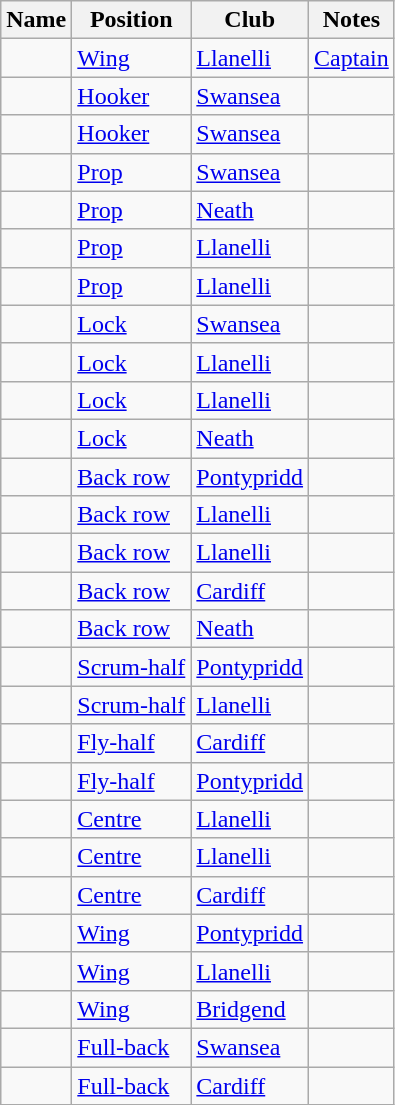<table class="wikitable">
<tr>
<th>Name</th>
<th>Position</th>
<th>Club</th>
<th class="unsortable">Notes</th>
</tr>
<tr>
<td></td>
<td><a href='#'>Wing</a></td>
<td><a href='#'>Llanelli</a></td>
<td><a href='#'>Captain</a></td>
</tr>
<tr>
<td></td>
<td><a href='#'>Hooker</a></td>
<td><a href='#'>Swansea</a></td>
<td></td>
</tr>
<tr>
<td></td>
<td><a href='#'>Hooker</a></td>
<td><a href='#'>Swansea</a></td>
<td></td>
</tr>
<tr>
<td></td>
<td><a href='#'>Prop</a></td>
<td><a href='#'>Swansea</a></td>
<td></td>
</tr>
<tr>
<td></td>
<td><a href='#'>Prop</a></td>
<td><a href='#'>Neath</a></td>
<td></td>
</tr>
<tr>
<td></td>
<td><a href='#'>Prop</a></td>
<td><a href='#'>Llanelli</a></td>
<td></td>
</tr>
<tr>
<td></td>
<td><a href='#'>Prop</a></td>
<td><a href='#'>Llanelli</a></td>
<td></td>
</tr>
<tr>
<td></td>
<td><a href='#'>Lock</a></td>
<td><a href='#'>Swansea</a></td>
<td></td>
</tr>
<tr>
<td></td>
<td><a href='#'>Lock</a></td>
<td><a href='#'>Llanelli</a></td>
<td></td>
</tr>
<tr>
<td></td>
<td><a href='#'>Lock</a></td>
<td><a href='#'>Llanelli</a></td>
<td></td>
</tr>
<tr>
<td></td>
<td><a href='#'>Lock</a></td>
<td><a href='#'>Neath</a></td>
<td></td>
</tr>
<tr>
<td></td>
<td><a href='#'>Back row</a></td>
<td><a href='#'>Pontypridd</a></td>
<td></td>
</tr>
<tr>
<td></td>
<td><a href='#'>Back row</a></td>
<td><a href='#'>Llanelli</a></td>
<td></td>
</tr>
<tr>
<td></td>
<td><a href='#'>Back row</a></td>
<td><a href='#'>Llanelli</a></td>
<td></td>
</tr>
<tr>
<td></td>
<td><a href='#'>Back row</a></td>
<td><a href='#'>Cardiff</a></td>
<td></td>
</tr>
<tr>
<td></td>
<td><a href='#'>Back row</a></td>
<td><a href='#'>Neath</a></td>
<td></td>
</tr>
<tr>
<td></td>
<td><a href='#'>Scrum-half</a></td>
<td><a href='#'>Pontypridd</a></td>
<td></td>
</tr>
<tr>
<td></td>
<td><a href='#'>Scrum-half</a></td>
<td><a href='#'>Llanelli</a></td>
<td></td>
</tr>
<tr>
<td></td>
<td><a href='#'>Fly-half</a></td>
<td><a href='#'>Cardiff</a></td>
<td></td>
</tr>
<tr>
<td></td>
<td><a href='#'>Fly-half</a></td>
<td><a href='#'>Pontypridd</a></td>
<td></td>
</tr>
<tr>
<td></td>
<td><a href='#'>Centre</a></td>
<td><a href='#'>Llanelli</a></td>
<td></td>
</tr>
<tr>
<td></td>
<td><a href='#'>Centre</a></td>
<td><a href='#'>Llanelli</a></td>
<td></td>
</tr>
<tr>
<td></td>
<td><a href='#'>Centre</a></td>
<td><a href='#'>Cardiff</a></td>
<td></td>
</tr>
<tr>
<td></td>
<td><a href='#'>Wing</a></td>
<td><a href='#'>Pontypridd</a></td>
<td></td>
</tr>
<tr>
<td></td>
<td><a href='#'>Wing</a></td>
<td><a href='#'>Llanelli</a></td>
<td></td>
</tr>
<tr>
<td></td>
<td><a href='#'>Wing</a></td>
<td><a href='#'>Bridgend</a></td>
<td></td>
</tr>
<tr>
<td></td>
<td><a href='#'>Full-back</a></td>
<td><a href='#'>Swansea</a></td>
<td></td>
</tr>
<tr>
<td></td>
<td><a href='#'>Full-back</a></td>
<td><a href='#'>Cardiff</a></td>
<td></td>
</tr>
</table>
